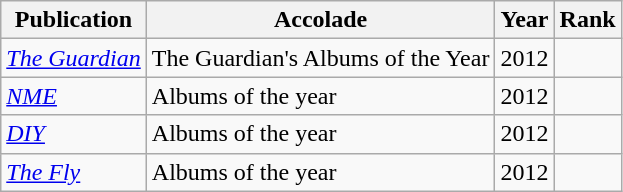<table class="sortable wikitable">
<tr>
<th>Publication</th>
<th>Accolade</th>
<th>Year</th>
<th>Rank</th>
</tr>
<tr>
<td><em><a href='#'>The Guardian</a></em></td>
<td>The Guardian's Albums of the Year</td>
<td>2012</td>
<td></td>
</tr>
<tr>
<td><em><a href='#'>NME</a></em></td>
<td>Albums of the year</td>
<td>2012</td>
<td></td>
</tr>
<tr>
<td><em><a href='#'>DIY</a></em></td>
<td>Albums of the year</td>
<td>2012</td>
<td></td>
</tr>
<tr>
<td><em><a href='#'>The Fly</a></em></td>
<td>Albums of the year</td>
<td>2012</td>
<td></td>
</tr>
</table>
